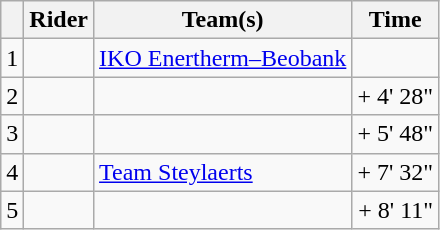<table class="wikitable">
<tr>
<th></th>
<th>Rider</th>
<th>Team(s)</th>
<th>Time</th>
</tr>
<tr>
<td>1</td>
<td></td>
<td><a href='#'>IKO Enertherm–Beobank</a></td>
<td align=right></td>
</tr>
<tr>
<td>2</td>
<td></td>
<td><br></td>
<td align=right>+ 4' 28"</td>
</tr>
<tr>
<td>3</td>
<td></td>
<td></td>
<td align=right>+ 5' 48"</td>
</tr>
<tr>
<td>4</td>
<td></td>
<td><a href='#'>Team Steylaerts</a></td>
<td align=right>+ 7' 32"</td>
</tr>
<tr>
<td>5</td>
<td></td>
<td></td>
<td align=right>+ 8' 11"</td>
</tr>
</table>
